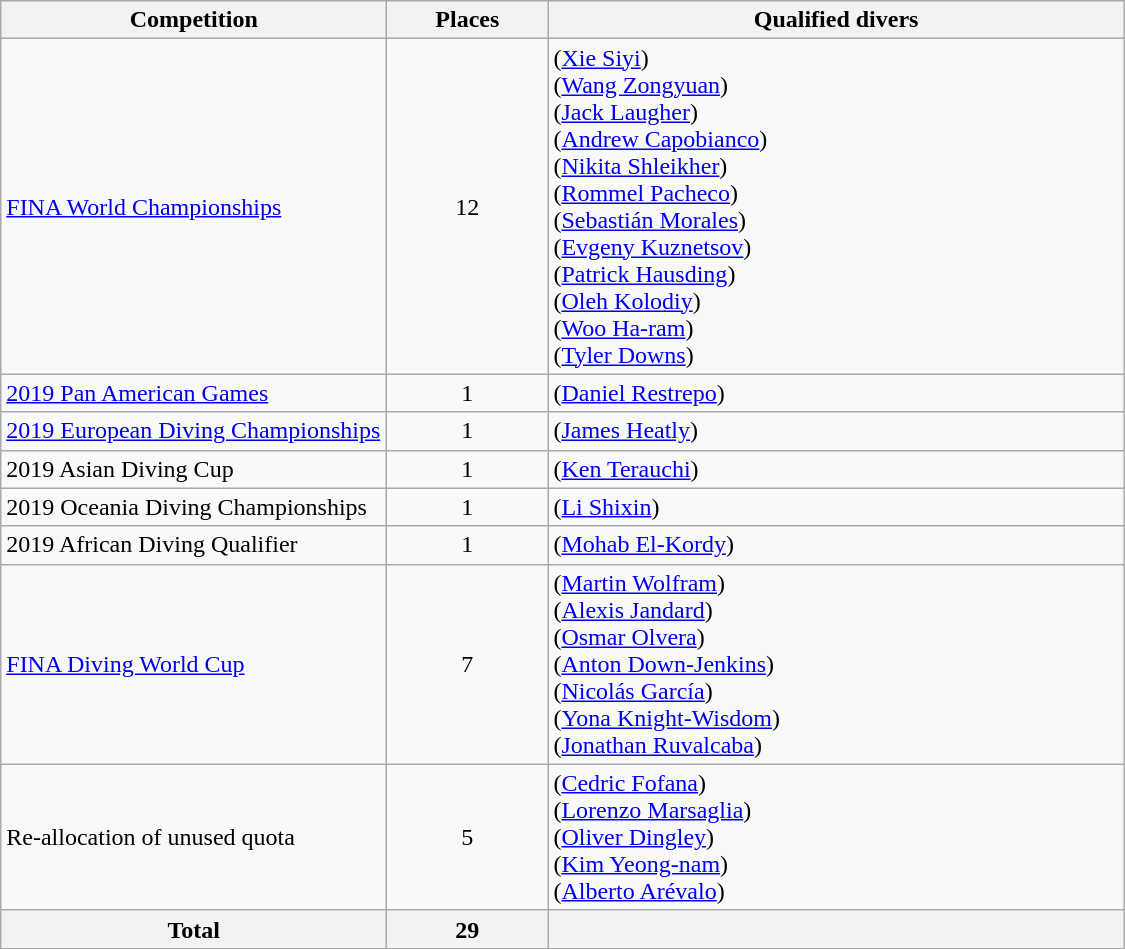<table class="wikitable" width=750>
<tr>
<th width=250>Competition</th>
<th width=100>Places</th>
<th>Qualified divers</th>
</tr>
<tr>
<td><a href='#'>FINA World Championships</a></td>
<td style="text-align:center">12</td>
<td> (<a href='#'>Xie Siyi</a>)<br> (<a href='#'>Wang Zongyuan</a>)<br> (<a href='#'>Jack Laugher</a>)<br> (<a href='#'>Andrew Capobianco</a>)<br> (<a href='#'>Nikita Shleikher</a>)<br> (<a href='#'>Rommel Pacheco</a>)<br> (<a href='#'>Sebastián Morales</a>)<br> (<a href='#'>Evgeny Kuznetsov</a>)<br> (<a href='#'>Patrick Hausding</a>)<br> (<a href='#'>Oleh Kolodiy</a>)<br> (<a href='#'>Woo Ha-ram</a>)<br> (<a href='#'>Tyler Downs</a>)</td>
</tr>
<tr>
<td><a href='#'>2019 Pan American Games</a></td>
<td style="text-align:center">1</td>
<td> (<a href='#'>Daniel Restrepo</a>)</td>
</tr>
<tr>
<td><a href='#'>2019 European Diving Championships</a></td>
<td style="text-align:center">1</td>
<td> (<a href='#'>James Heatly</a>)</td>
</tr>
<tr>
<td>2019 Asian Diving Cup</td>
<td style="text-align:center">1</td>
<td> (<a href='#'>Ken Terauchi</a>)</td>
</tr>
<tr>
<td>2019 Oceania Diving Championships</td>
<td style="text-align:center">1</td>
<td> (<a href='#'>Li Shixin</a>)</td>
</tr>
<tr>
<td>2019 African Diving Qualifier</td>
<td style="text-align:center">1</td>
<td> (<a href='#'>Mohab El-Kordy</a>)</td>
</tr>
<tr>
<td><a href='#'>FINA Diving World Cup</a></td>
<td style="text-align:center">7</td>
<td> (<a href='#'>Martin Wolfram</a>)<br> (<a href='#'>Alexis Jandard</a>)<br> (<a href='#'>Osmar Olvera</a>)<br> (<a href='#'>Anton Down-Jenkins</a>)<br> (<a href='#'>Nicolás García</a>)<br> (<a href='#'>Yona Knight-Wisdom</a>)<br> (<a href='#'>Jonathan Ruvalcaba</a>)</td>
</tr>
<tr>
<td>Re-allocation of unused quota</td>
<td style="text-align:center">5</td>
<td> (<a href='#'>Cedric Fofana</a>)<br> (<a href='#'>Lorenzo Marsaglia</a>)<br> (<a href='#'>Oliver Dingley</a>)<br> (<a href='#'>Kim Yeong-nam</a>)<br>  (<a href='#'>Alberto Arévalo</a>)</td>
</tr>
<tr>
<th>Total</th>
<th>29</th>
<th></th>
</tr>
</table>
